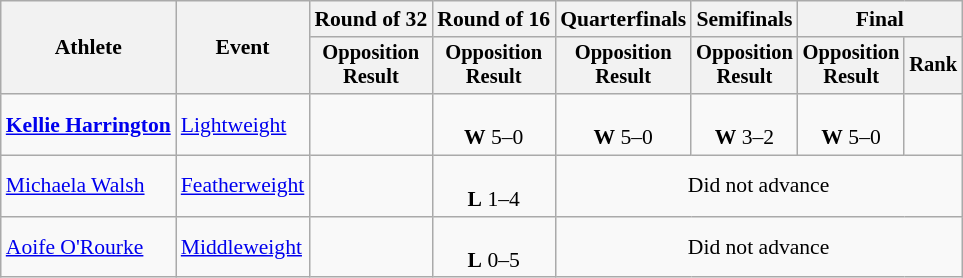<table class="wikitable" style="font-size:90%">
<tr>
<th rowspan="2">Athlete</th>
<th rowspan="2">Event</th>
<th>Round of 32</th>
<th>Round of 16</th>
<th>Quarterfinals</th>
<th>Semifinals</th>
<th colspan=2>Final</th>
</tr>
<tr style="font-size:95%">
<th>Opposition<br>Result</th>
<th>Opposition<br>Result</th>
<th>Opposition<br>Result</th>
<th>Opposition<br>Result</th>
<th>Opposition<br>Result</th>
<th>Rank</th>
</tr>
<tr align=center>
<td align=left><strong><a href='#'>Kellie Harrington</a></strong></td>
<td align=left><a href='#'>Lightweight</a></td>
<td></td>
<td><br><strong>W</strong> 5–0</td>
<td><br><strong>W</strong> 5–0</td>
<td><br><strong>W</strong> 3–2</td>
<td><br><strong>W</strong> 5–0</td>
<td></td>
</tr>
<tr align=center>
<td align=left><a href='#'>Michaela Walsh</a></td>
<td align=left><a href='#'>Featherweight</a></td>
<td></td>
<td><br> <strong>L</strong> 1–4</td>
<td colspan=4>Did not advance</td>
</tr>
<tr align=center>
<td align=left><a href='#'>Aoife O'Rourke</a></td>
<td align=left><a href='#'>Middleweight</a></td>
<td></td>
<td><br> <strong>L</strong> 0–5</td>
<td colspan=4>Did not advance</td>
</tr>
</table>
